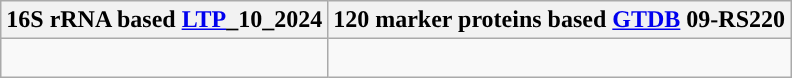<table class="wikitable">
<tr>
<th colspan=1>16S rRNA based <a href='#'>LTP</a>_10_2024</th>
<th colspan=1>120 marker proteins based <a href='#'>GTDB</a> 09-RS220</th>
</tr>
<tr>
<td style="vertical-align:top"><br></td>
<td><br></td>
</tr>
</table>
